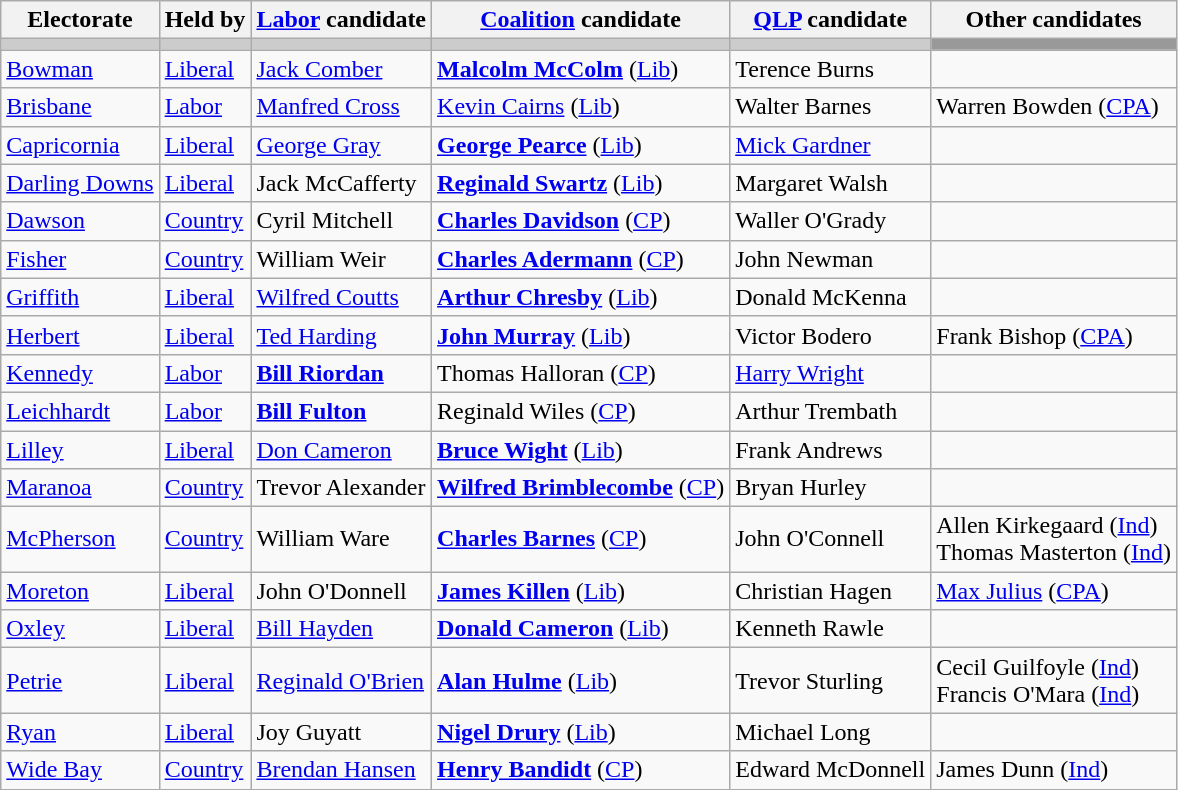<table class="wikitable">
<tr>
<th>Electorate</th>
<th>Held by</th>
<th><a href='#'>Labor</a> candidate</th>
<th><a href='#'>Coalition</a> candidate</th>
<th><a href='#'>QLP</a> candidate</th>
<th>Other candidates</th>
</tr>
<tr bgcolor="#cccccc">
<td></td>
<td></td>
<td></td>
<td></td>
<td></td>
<td bgcolor="#999999"></td>
</tr>
<tr>
<td><a href='#'>Bowman</a></td>
<td><a href='#'>Liberal</a></td>
<td><a href='#'>Jack Comber</a></td>
<td><strong><a href='#'>Malcolm McColm</a></strong> (<a href='#'>Lib</a>)</td>
<td>Terence Burns</td>
<td></td>
</tr>
<tr>
<td><a href='#'>Brisbane</a></td>
<td><a href='#'>Labor</a></td>
<td><a href='#'>Manfred Cross</a></td>
<td><a href='#'>Kevin Cairns</a> (<a href='#'>Lib</a>)</td>
<td>Walter Barnes</td>
<td>Warren Bowden (<a href='#'>CPA</a>)</td>
</tr>
<tr>
<td><a href='#'>Capricornia</a></td>
<td><a href='#'>Liberal</a></td>
<td><a href='#'>George Gray</a></td>
<td><strong><a href='#'>George Pearce</a></strong> (<a href='#'>Lib</a>)</td>
<td><a href='#'>Mick Gardner</a></td>
<td></td>
</tr>
<tr>
<td><a href='#'>Darling Downs</a></td>
<td><a href='#'>Liberal</a></td>
<td>Jack McCafferty</td>
<td><strong><a href='#'>Reginald Swartz</a></strong> (<a href='#'>Lib</a>)</td>
<td>Margaret Walsh</td>
<td></td>
</tr>
<tr>
<td><a href='#'>Dawson</a></td>
<td><a href='#'>Country</a></td>
<td>Cyril Mitchell</td>
<td><strong><a href='#'>Charles Davidson</a></strong> (<a href='#'>CP</a>)</td>
<td>Waller O'Grady</td>
<td></td>
</tr>
<tr>
<td><a href='#'>Fisher</a></td>
<td><a href='#'>Country</a></td>
<td>William Weir</td>
<td><strong><a href='#'>Charles Adermann</a></strong> (<a href='#'>CP</a>)</td>
<td>John Newman</td>
<td></td>
</tr>
<tr>
<td><a href='#'>Griffith</a></td>
<td><a href='#'>Liberal</a></td>
<td><a href='#'>Wilfred Coutts</a></td>
<td><strong><a href='#'>Arthur Chresby</a></strong> (<a href='#'>Lib</a>)</td>
<td>Donald McKenna</td>
<td></td>
</tr>
<tr>
<td><a href='#'>Herbert</a></td>
<td><a href='#'>Liberal</a></td>
<td><a href='#'>Ted Harding</a></td>
<td><strong><a href='#'>John Murray</a></strong> (<a href='#'>Lib</a>)</td>
<td>Victor Bodero</td>
<td>Frank Bishop (<a href='#'>CPA</a>)</td>
</tr>
<tr>
<td><a href='#'>Kennedy</a></td>
<td><a href='#'>Labor</a></td>
<td><strong><a href='#'>Bill Riordan</a></strong></td>
<td>Thomas Halloran (<a href='#'>CP</a>)</td>
<td><a href='#'>Harry Wright</a></td>
<td></td>
</tr>
<tr>
<td><a href='#'>Leichhardt</a></td>
<td><a href='#'>Labor</a></td>
<td><strong><a href='#'>Bill Fulton</a></strong></td>
<td>Reginald Wiles (<a href='#'>CP</a>)</td>
<td>Arthur Trembath</td>
<td></td>
</tr>
<tr>
<td><a href='#'>Lilley</a></td>
<td><a href='#'>Liberal</a></td>
<td><a href='#'>Don Cameron</a></td>
<td><strong><a href='#'>Bruce Wight</a></strong> (<a href='#'>Lib</a>)</td>
<td>Frank Andrews</td>
<td></td>
</tr>
<tr>
<td><a href='#'>Maranoa</a></td>
<td><a href='#'>Country</a></td>
<td>Trevor Alexander</td>
<td><strong><a href='#'>Wilfred Brimblecombe</a></strong> (<a href='#'>CP</a>)</td>
<td>Bryan Hurley</td>
<td></td>
</tr>
<tr>
<td><a href='#'>McPherson</a></td>
<td><a href='#'>Country</a></td>
<td>William Ware</td>
<td><strong><a href='#'>Charles Barnes</a></strong> (<a href='#'>CP</a>)</td>
<td>John O'Connell</td>
<td>Allen Kirkegaard (<a href='#'>Ind</a>)<br>Thomas Masterton (<a href='#'>Ind</a>)</td>
</tr>
<tr>
<td><a href='#'>Moreton</a></td>
<td><a href='#'>Liberal</a></td>
<td>John O'Donnell</td>
<td><strong><a href='#'>James Killen</a></strong> (<a href='#'>Lib</a>)</td>
<td>Christian Hagen</td>
<td><a href='#'>Max Julius</a> (<a href='#'>CPA</a>)</td>
</tr>
<tr>
<td><a href='#'>Oxley</a></td>
<td><a href='#'>Liberal</a></td>
<td><a href='#'>Bill Hayden</a></td>
<td><strong><a href='#'>Donald Cameron</a></strong> (<a href='#'>Lib</a>)</td>
<td>Kenneth Rawle</td>
<td></td>
</tr>
<tr>
<td><a href='#'>Petrie</a></td>
<td><a href='#'>Liberal</a></td>
<td><a href='#'>Reginald O'Brien</a></td>
<td><strong><a href='#'>Alan Hulme</a></strong> (<a href='#'>Lib</a>)</td>
<td>Trevor Sturling</td>
<td>Cecil Guilfoyle (<a href='#'>Ind</a>)<br>Francis O'Mara (<a href='#'>Ind</a>)</td>
</tr>
<tr>
<td><a href='#'>Ryan</a></td>
<td><a href='#'>Liberal</a></td>
<td>Joy Guyatt</td>
<td><strong><a href='#'>Nigel Drury</a></strong> (<a href='#'>Lib</a>)</td>
<td>Michael Long</td>
<td></td>
</tr>
<tr>
<td><a href='#'>Wide Bay</a></td>
<td><a href='#'>Country</a></td>
<td><a href='#'>Brendan Hansen</a></td>
<td><strong><a href='#'>Henry Bandidt</a></strong> (<a href='#'>CP</a>)</td>
<td>Edward McDonnell</td>
<td>James Dunn (<a href='#'>Ind</a>)</td>
</tr>
</table>
